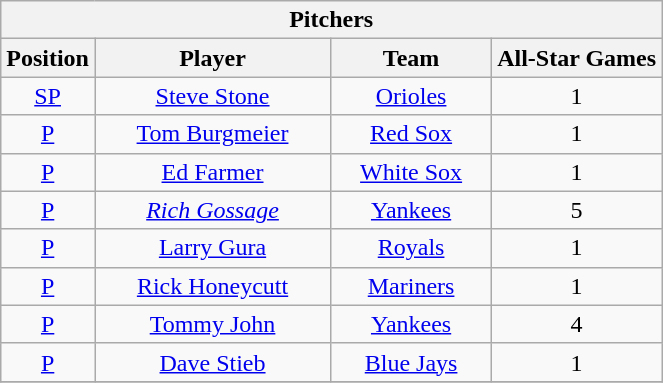<table class="wikitable" style="font-size: 100%; text-align:center;">
<tr>
<th colspan="4">Pitchers</th>
</tr>
<tr>
<th>Position</th>
<th width="150">Player</th>
<th width="100">Team</th>
<th>All-Star Games</th>
</tr>
<tr>
<td><a href='#'>SP</a></td>
<td><a href='#'>Steve Stone</a></td>
<td><a href='#'>Orioles</a></td>
<td>1</td>
</tr>
<tr>
<td><a href='#'>P</a></td>
<td><a href='#'>Tom Burgmeier</a></td>
<td><a href='#'>Red Sox</a></td>
<td>1</td>
</tr>
<tr>
<td><a href='#'>P</a></td>
<td><a href='#'>Ed Farmer</a></td>
<td><a href='#'>White Sox</a></td>
<td>1</td>
</tr>
<tr>
<td><a href='#'>P</a></td>
<td><em><a href='#'>Rich Gossage</a></em></td>
<td><a href='#'>Yankees</a></td>
<td>5</td>
</tr>
<tr>
<td><a href='#'>P</a></td>
<td><a href='#'>Larry Gura</a></td>
<td><a href='#'>Royals</a></td>
<td>1</td>
</tr>
<tr>
<td><a href='#'>P</a></td>
<td><a href='#'>Rick Honeycutt</a></td>
<td><a href='#'>Mariners</a></td>
<td>1</td>
</tr>
<tr>
<td><a href='#'>P</a></td>
<td><a href='#'>Tommy John</a></td>
<td><a href='#'>Yankees</a></td>
<td>4</td>
</tr>
<tr>
<td><a href='#'>P</a></td>
<td><a href='#'>Dave Stieb</a></td>
<td><a href='#'>Blue Jays</a></td>
<td>1</td>
</tr>
<tr>
</tr>
</table>
